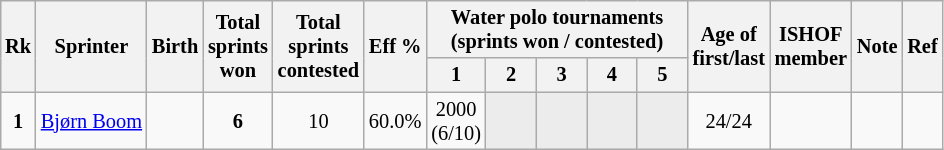<table class="wikitable sortable" style="text-align: center; font-size: 85%; margin-left: 1em;">
<tr>
<th rowspan="2">Rk</th>
<th rowspan="2">Sprinter</th>
<th rowspan="2">Birth</th>
<th rowspan="2">Total<br>sprints<br>won</th>
<th rowspan="2">Total<br>sprints<br>contested</th>
<th rowspan="2">Eff %</th>
<th colspan="5">Water polo tournaments<br>(sprints won / contested)</th>
<th rowspan="2">Age of<br>first/last</th>
<th rowspan="2">ISHOF<br>member</th>
<th rowspan="2">Note</th>
<th rowspan="2" class="unsortable">Ref</th>
</tr>
<tr>
<th>1</th>
<th style="width: 2em;" class="unsortable">2</th>
<th style="width: 2em;" class="unsortable">3</th>
<th style="width: 2em;" class="unsortable">4</th>
<th style="width: 2em;" class="unsortable">5</th>
</tr>
<tr>
<td><strong>1</strong></td>
<td style="text-align: left;" data-sort-value="Boom, Bjørn"><a href='#'>Bjørn Boom</a></td>
<td></td>
<td><strong>6</strong></td>
<td>10</td>
<td>60.0%</td>
<td>2000<br>(6/10)</td>
<td style="background-color: #ececec;"></td>
<td style="background-color: #ececec;"></td>
<td style="background-color: #ececec;"></td>
<td style="background-color: #ececec;"></td>
<td>24/24</td>
<td></td>
<td style="text-align: left;"></td>
<td></td>
</tr>
</table>
